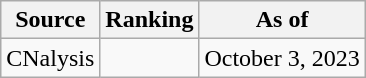<table class="wikitable" style="text-align:center">
<tr>
<th>Source</th>
<th>Ranking</th>
<th>As of</th>
</tr>
<tr>
<td align=left>CNalysis</td>
<td></td>
<td>October 3, 2023</td>
</tr>
</table>
